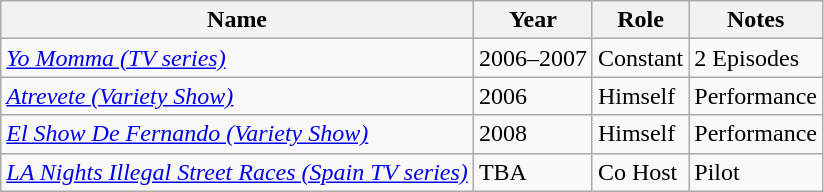<table class="wikitable">
<tr>
<th>Name</th>
<th>Year</th>
<th>Role</th>
<th>Notes</th>
</tr>
<tr>
<td><em><a href='#'>Yo Momma (TV series)</a></em></td>
<td>2006–2007</td>
<td>Constant</td>
<td>2 Episodes</td>
</tr>
<tr>
<td><em><a href='#'>Atrevete (Variety Show)</a></em></td>
<td>2006</td>
<td>Himself</td>
<td>Performance</td>
</tr>
<tr>
<td><em><a href='#'>El Show De Fernando (Variety Show)</a></em></td>
<td>2008</td>
<td>Himself</td>
<td>Performance</td>
</tr>
<tr>
<td><em><a href='#'>LA Nights Illegal Street Races (Spain TV series)</a></em></td>
<td>TBA</td>
<td>Co Host</td>
<td>Pilot</td>
</tr>
</table>
